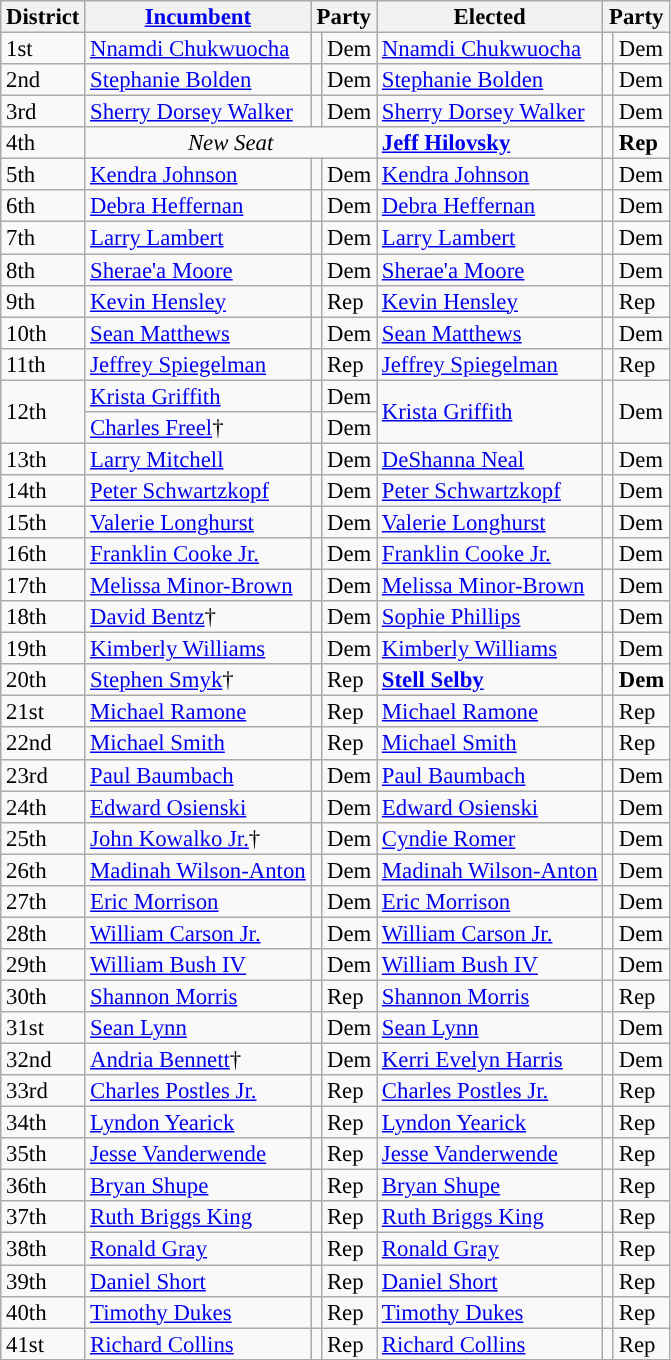<table class="sortable wikitable" style="font-size:95%;line-height:14px;">
<tr>
<th class=>District</th>
<th class="unsortable"><a href='#'>Incumbent</a></th>
<th colspan="2">Party</th>
<th class="unsortable">Elected</th>
<th colspan="2">Party</th>
</tr>
<tr>
<td>1st</td>
<td><a href='#'>Nnamdi Chukwuocha</a></td>
<td style="background:"></td>
<td>Dem</td>
<td><a href='#'>Nnamdi Chukwuocha</a></td>
<td style="background:"></td>
<td>Dem</td>
</tr>
<tr>
<td>2nd</td>
<td><a href='#'>Stephanie Bolden</a></td>
<td style="background:"></td>
<td>Dem</td>
<td><a href='#'>Stephanie Bolden</a></td>
<td style="background:"></td>
<td>Dem</td>
</tr>
<tr>
<td>3rd</td>
<td><a href='#'>Sherry Dorsey Walker</a></td>
<td style="background:"></td>
<td>Dem</td>
<td><a href='#'>Sherry Dorsey Walker</a></td>
<td style="background:"></td>
<td>Dem</td>
</tr>
<tr>
<td>4th</td>
<td colspan=3 align=center><em>New Seat</em></td>
<td><strong><a href='#'>Jeff Hilovsky</a></strong></td>
<td style="background:"></td>
<td><strong>Rep</strong></td>
</tr>
<tr>
<td>5th</td>
<td><a href='#'>Kendra Johnson</a></td>
<td style="background:"></td>
<td>Dem</td>
<td><a href='#'>Kendra Johnson</a></td>
<td style="background:"></td>
<td>Dem</td>
</tr>
<tr>
<td>6th</td>
<td><a href='#'>Debra Heffernan</a></td>
<td style="background:"></td>
<td>Dem</td>
<td><a href='#'>Debra Heffernan</a></td>
<td style="background:"></td>
<td>Dem</td>
</tr>
<tr>
<td>7th</td>
<td><a href='#'>Larry Lambert</a></td>
<td style="background:"></td>
<td>Dem</td>
<td><a href='#'>Larry Lambert</a></td>
<td style="background:"></td>
<td>Dem</td>
</tr>
<tr>
<td>8th</td>
<td><a href='#'>Sherae'a Moore</a></td>
<td style="background:"></td>
<td>Dem</td>
<td><a href='#'>Sherae'a Moore</a></td>
<td style="background:"></td>
<td>Dem</td>
</tr>
<tr>
<td>9th</td>
<td><a href='#'>Kevin Hensley</a></td>
<td style="background:"></td>
<td>Rep</td>
<td><a href='#'>Kevin Hensley</a></td>
<td style="background:"></td>
<td>Rep</td>
</tr>
<tr>
<td>10th</td>
<td><a href='#'>Sean Matthews</a></td>
<td style="background:"></td>
<td>Dem</td>
<td><a href='#'>Sean Matthews</a></td>
<td style="background:"></td>
<td>Dem</td>
</tr>
<tr>
<td>11th</td>
<td><a href='#'>Jeffrey Spiegelman</a></td>
<td style="background:"></td>
<td>Rep</td>
<td><a href='#'>Jeffrey Spiegelman</a></td>
<td style="background:"></td>
<td>Rep</td>
</tr>
<tr>
<td rowspan=2>12th</td>
<td><a href='#'>Krista Griffith</a></td>
<td style="background:"></td>
<td>Dem</td>
<td rowspan=2><a href='#'>Krista Griffith</a></td>
<td rowspan=2 style="background:"></td>
<td rowspan=2>Dem</td>
</tr>
<tr>
<td><a href='#'>Charles Freel</a>†</td>
<td style="background:"></td>
<td>Dem</td>
</tr>
<tr>
<td>13th</td>
<td><a href='#'>Larry Mitchell</a></td>
<td style="background:"></td>
<td>Dem</td>
<td><a href='#'>DeShanna Neal</a></td>
<td style="background:"></td>
<td>Dem</td>
</tr>
<tr>
<td>14th</td>
<td><a href='#'>Peter Schwartzkopf</a></td>
<td style="background:"></td>
<td>Dem</td>
<td><a href='#'>Peter Schwartzkopf</a></td>
<td style="background:"></td>
<td>Dem</td>
</tr>
<tr>
<td>15th</td>
<td><a href='#'>Valerie Longhurst</a></td>
<td style="background:"></td>
<td>Dem</td>
<td><a href='#'>Valerie Longhurst</a></td>
<td style="background:"></td>
<td>Dem</td>
</tr>
<tr>
<td>16th</td>
<td><a href='#'>Franklin Cooke Jr.</a></td>
<td style="background:"></td>
<td>Dem</td>
<td><a href='#'>Franklin Cooke Jr.</a></td>
<td style="background:"></td>
<td>Dem</td>
</tr>
<tr>
<td>17th</td>
<td><a href='#'>Melissa Minor-Brown</a></td>
<td style="background:"></td>
<td>Dem</td>
<td><a href='#'>Melissa Minor-Brown</a></td>
<td style="background:"></td>
<td>Dem</td>
</tr>
<tr>
<td>18th</td>
<td><a href='#'>David Bentz</a>†</td>
<td style="background:"></td>
<td>Dem</td>
<td><a href='#'>Sophie Phillips</a></td>
<td style="background:"></td>
<td>Dem</td>
</tr>
<tr>
<td>19th</td>
<td><a href='#'>Kimberly Williams</a></td>
<td style="background:"></td>
<td>Dem</td>
<td><a href='#'>Kimberly Williams</a></td>
<td style="background:"></td>
<td>Dem</td>
</tr>
<tr>
<td>20th</td>
<td><a href='#'>Stephen Smyk</a>†</td>
<td style="background:"></td>
<td>Rep</td>
<td><strong><a href='#'>Stell Selby</a></strong></td>
<td style="background:"></td>
<td><strong>Dem</strong></td>
</tr>
<tr>
<td>21st</td>
<td><a href='#'>Michael Ramone</a></td>
<td style="background:"></td>
<td>Rep</td>
<td><a href='#'>Michael Ramone</a></td>
<td style="background:"></td>
<td>Rep</td>
</tr>
<tr>
<td>22nd</td>
<td><a href='#'>Michael Smith</a></td>
<td style="background:"></td>
<td>Rep</td>
<td><a href='#'>Michael Smith</a></td>
<td style="background:"></td>
<td>Rep</td>
</tr>
<tr>
<td>23rd</td>
<td><a href='#'>Paul Baumbach</a></td>
<td style="background:"></td>
<td>Dem</td>
<td><a href='#'>Paul Baumbach</a></td>
<td style="background:"></td>
<td>Dem</td>
</tr>
<tr>
<td>24th</td>
<td><a href='#'>Edward Osienski</a></td>
<td style="background:"></td>
<td>Dem</td>
<td><a href='#'>Edward Osienski</a></td>
<td style="background:"></td>
<td>Dem</td>
</tr>
<tr>
<td>25th</td>
<td><a href='#'>John Kowalko Jr.</a>†</td>
<td style="background:"></td>
<td>Dem</td>
<td><a href='#'>Cyndie Romer</a></td>
<td style="background:"></td>
<td>Dem</td>
</tr>
<tr>
<td>26th</td>
<td><a href='#'>Madinah Wilson-Anton</a></td>
<td style="background:"></td>
<td>Dem</td>
<td><a href='#'>Madinah Wilson-Anton</a></td>
<td style="background:"></td>
<td>Dem</td>
</tr>
<tr>
<td>27th</td>
<td><a href='#'>Eric Morrison</a></td>
<td style="background:"></td>
<td>Dem</td>
<td><a href='#'>Eric Morrison</a></td>
<td style="background:"></td>
<td>Dem</td>
</tr>
<tr>
<td>28th</td>
<td><a href='#'>William Carson Jr.</a></td>
<td style="background:"></td>
<td>Dem</td>
<td><a href='#'>William Carson Jr.</a></td>
<td style="background:"></td>
<td>Dem</td>
</tr>
<tr>
<td>29th</td>
<td><a href='#'>William Bush IV</a></td>
<td style="background:"></td>
<td>Dem</td>
<td><a href='#'>William Bush IV</a></td>
<td style="background:"></td>
<td>Dem</td>
</tr>
<tr>
<td>30th</td>
<td><a href='#'>Shannon Morris</a></td>
<td style="background:"></td>
<td>Rep</td>
<td><a href='#'>Shannon Morris</a></td>
<td style="background:"></td>
<td>Rep</td>
</tr>
<tr>
<td>31st</td>
<td><a href='#'>Sean Lynn</a></td>
<td style="background:"></td>
<td>Dem</td>
<td><a href='#'>Sean Lynn</a></td>
<td style="background:"></td>
<td>Dem</td>
</tr>
<tr>
<td>32nd</td>
<td><a href='#'>Andria Bennett</a>†</td>
<td style="background:"></td>
<td>Dem</td>
<td><a href='#'>Kerri Evelyn Harris</a></td>
<td style="background:"></td>
<td>Dem</td>
</tr>
<tr>
<td>33rd</td>
<td><a href='#'>Charles Postles Jr.</a></td>
<td style="background:"></td>
<td>Rep</td>
<td><a href='#'>Charles Postles Jr.</a></td>
<td style="background:"></td>
<td>Rep</td>
</tr>
<tr>
<td>34th</td>
<td><a href='#'>Lyndon Yearick</a></td>
<td style="background:"></td>
<td>Rep</td>
<td><a href='#'>Lyndon Yearick</a></td>
<td style="background:"></td>
<td>Rep</td>
</tr>
<tr>
<td>35th</td>
<td><a href='#'>Jesse Vanderwende</a></td>
<td style="background:"></td>
<td>Rep</td>
<td><a href='#'>Jesse Vanderwende</a></td>
<td style="background:"></td>
<td>Rep</td>
</tr>
<tr>
<td>36th</td>
<td><a href='#'>Bryan Shupe</a></td>
<td style="background:"></td>
<td>Rep</td>
<td><a href='#'>Bryan Shupe</a></td>
<td style="background:"></td>
<td>Rep</td>
</tr>
<tr>
<td>37th</td>
<td><a href='#'>Ruth Briggs King</a></td>
<td style="background:"></td>
<td>Rep</td>
<td><a href='#'>Ruth Briggs King</a></td>
<td style="background:"></td>
<td>Rep</td>
</tr>
<tr>
<td>38th</td>
<td><a href='#'>Ronald Gray</a></td>
<td style="background:"></td>
<td>Rep</td>
<td><a href='#'>Ronald Gray</a></td>
<td style="background:"></td>
<td>Rep</td>
</tr>
<tr>
<td>39th</td>
<td><a href='#'>Daniel Short</a></td>
<td style="background:"></td>
<td>Rep</td>
<td><a href='#'>Daniel Short</a></td>
<td style="background:"></td>
<td>Rep</td>
</tr>
<tr>
<td>40th</td>
<td><a href='#'>Timothy Dukes</a></td>
<td style="background:"></td>
<td>Rep</td>
<td><a href='#'>Timothy Dukes</a></td>
<td style="background:"></td>
<td>Rep</td>
</tr>
<tr>
<td>41st</td>
<td><a href='#'>Richard Collins</a></td>
<td style="background:"></td>
<td>Rep</td>
<td><a href='#'>Richard Collins</a></td>
<td style="background:"></td>
<td>Rep</td>
</tr>
<tr>
</tr>
</table>
